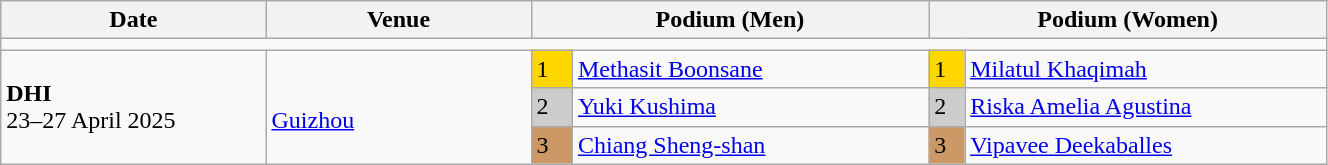<table class="wikitable" width=70%>
<tr>
<th>Date</th>
<th width=20%>Venue</th>
<th colspan=2 width=30%>Podium (Men)</th>
<th colspan=2 width=30%>Podium (Women)</th>
</tr>
<tr>
<td colspan=6></td>
</tr>
<tr>
<td rowspan=3><strong>DHI</strong> <br> 23–27 April 2025</td>
<td rowspan=3><br><a href='#'>Guizhou</a></td>
<td bgcolor=FFD700>1</td>
<td> <a href='#'>Methasit Boonsane</a></td>
<td bgcolor=FFD700>1</td>
<td> <a href='#'>Milatul Khaqimah</a></td>
</tr>
<tr>
<td bgcolor=CCCCCC>2</td>
<td> <a href='#'>Yuki Kushima</a></td>
<td bgcolor=CCCCCC>2</td>
<td> <a href='#'>Riska Amelia Agustina</a></td>
</tr>
<tr>
<td bgcolor=CC9966>3</td>
<td> <a href='#'>Chiang Sheng-shan</a></td>
<td bgcolor=CC9966>3</td>
<td> <a href='#'>Vipavee Deekaballes</a></td>
</tr>
</table>
